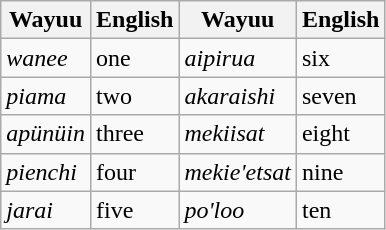<table class="wikitable">
<tr>
<th>Wayuu</th>
<th>English</th>
<th>Wayuu</th>
<th>English</th>
</tr>
<tr>
<td><em>wanee</em></td>
<td>one</td>
<td><em>aipirua</em></td>
<td>six</td>
</tr>
<tr>
<td><em>piama</em></td>
<td>two</td>
<td><em>akaraishi</em></td>
<td>seven</td>
</tr>
<tr>
<td><em>apünüin</em></td>
<td>three</td>
<td><em>mekiisat</em></td>
<td>eight</td>
</tr>
<tr>
<td><em>pienchi</em></td>
<td>four</td>
<td><em>mekie'etsat</em></td>
<td>nine</td>
</tr>
<tr>
<td><em>jarai</em></td>
<td>five</td>
<td><em>po'loo</em></td>
<td>ten</td>
</tr>
</table>
